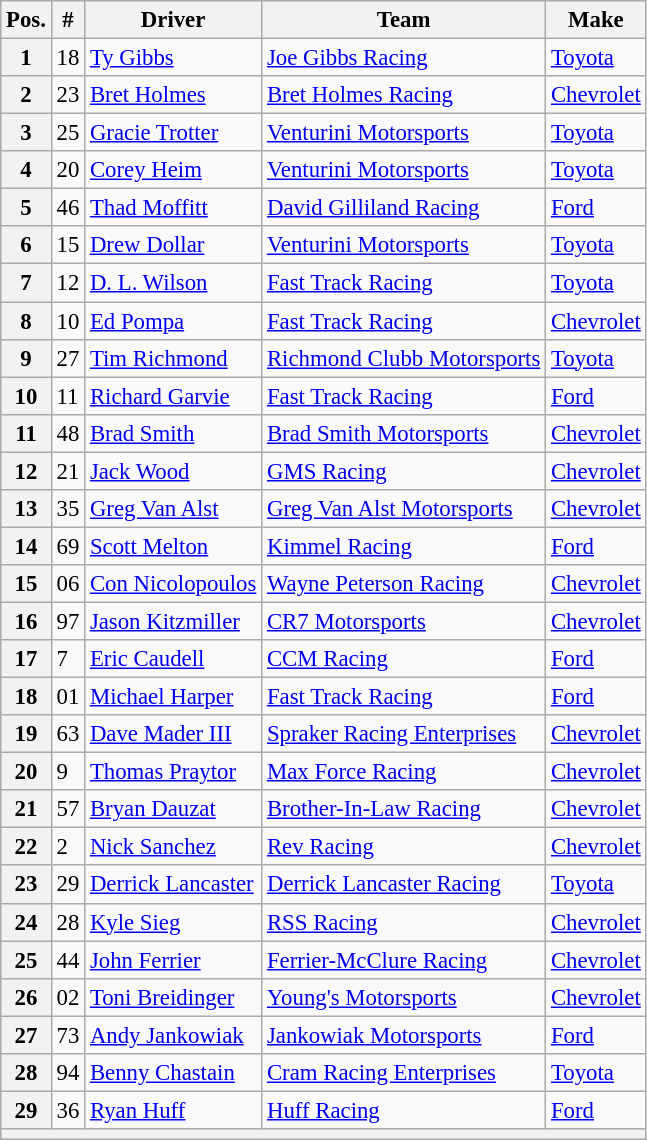<table class="wikitable" style="font-size:95%">
<tr>
<th>Pos.</th>
<th>#</th>
<th>Driver</th>
<th>Team</th>
<th>Make</th>
</tr>
<tr>
<th>1</th>
<td>18</td>
<td><a href='#'>Ty Gibbs</a></td>
<td><a href='#'>Joe Gibbs Racing</a></td>
<td><a href='#'>Toyota</a></td>
</tr>
<tr>
<th>2</th>
<td>23</td>
<td><a href='#'>Bret Holmes</a></td>
<td><a href='#'>Bret Holmes Racing</a></td>
<td><a href='#'>Chevrolet</a></td>
</tr>
<tr>
<th>3</th>
<td>25</td>
<td><a href='#'>Gracie Trotter</a></td>
<td><a href='#'>Venturini Motorsports</a></td>
<td><a href='#'>Toyota</a></td>
</tr>
<tr>
<th>4</th>
<td>20</td>
<td><a href='#'>Corey Heim</a></td>
<td><a href='#'>Venturini Motorsports</a></td>
<td><a href='#'>Toyota</a></td>
</tr>
<tr>
<th>5</th>
<td>46</td>
<td><a href='#'>Thad Moffitt</a></td>
<td><a href='#'>David Gilliland Racing</a></td>
<td><a href='#'>Ford</a></td>
</tr>
<tr>
<th>6</th>
<td>15</td>
<td><a href='#'>Drew Dollar</a></td>
<td><a href='#'>Venturini Motorsports</a></td>
<td><a href='#'>Toyota</a></td>
</tr>
<tr>
<th>7</th>
<td>12</td>
<td><a href='#'>D. L. Wilson</a></td>
<td><a href='#'>Fast Track Racing</a></td>
<td><a href='#'>Toyota</a></td>
</tr>
<tr>
<th>8</th>
<td>10</td>
<td><a href='#'>Ed Pompa</a></td>
<td><a href='#'>Fast Track Racing</a></td>
<td><a href='#'>Chevrolet</a></td>
</tr>
<tr>
<th>9</th>
<td>27</td>
<td><a href='#'>Tim Richmond</a></td>
<td><a href='#'>Richmond Clubb Motorsports</a></td>
<td><a href='#'>Toyota</a></td>
</tr>
<tr>
<th>10</th>
<td>11</td>
<td><a href='#'>Richard Garvie</a></td>
<td><a href='#'>Fast Track Racing</a></td>
<td><a href='#'>Ford</a></td>
</tr>
<tr>
<th>11</th>
<td>48</td>
<td><a href='#'>Brad Smith</a></td>
<td><a href='#'>Brad Smith Motorsports</a></td>
<td><a href='#'>Chevrolet</a></td>
</tr>
<tr>
<th>12</th>
<td>21</td>
<td><a href='#'>Jack Wood</a></td>
<td><a href='#'>GMS Racing</a></td>
<td><a href='#'>Chevrolet</a></td>
</tr>
<tr>
<th>13</th>
<td>35</td>
<td><a href='#'>Greg Van Alst</a></td>
<td><a href='#'>Greg Van Alst Motorsports</a></td>
<td><a href='#'>Chevrolet</a></td>
</tr>
<tr>
<th>14</th>
<td>69</td>
<td><a href='#'>Scott Melton</a></td>
<td><a href='#'>Kimmel Racing</a></td>
<td><a href='#'>Ford</a></td>
</tr>
<tr>
<th>15</th>
<td>06</td>
<td><a href='#'>Con Nicolopoulos</a></td>
<td><a href='#'>Wayne Peterson Racing</a></td>
<td><a href='#'>Chevrolet</a></td>
</tr>
<tr>
<th>16</th>
<td>97</td>
<td><a href='#'>Jason Kitzmiller</a></td>
<td><a href='#'>CR7 Motorsports</a></td>
<td><a href='#'>Chevrolet</a></td>
</tr>
<tr>
<th>17</th>
<td>7</td>
<td><a href='#'>Eric Caudell</a></td>
<td><a href='#'>CCM Racing</a></td>
<td><a href='#'>Ford</a></td>
</tr>
<tr>
<th>18</th>
<td>01</td>
<td><a href='#'>Michael Harper</a></td>
<td><a href='#'>Fast Track Racing</a></td>
<td><a href='#'>Ford</a></td>
</tr>
<tr>
<th>19</th>
<td>63</td>
<td><a href='#'>Dave Mader III</a></td>
<td><a href='#'>Spraker Racing Enterprises</a></td>
<td><a href='#'>Chevrolet</a></td>
</tr>
<tr>
<th>20</th>
<td>9</td>
<td><a href='#'>Thomas Praytor</a></td>
<td><a href='#'>Max Force Racing</a></td>
<td><a href='#'>Chevrolet</a></td>
</tr>
<tr>
<th>21</th>
<td>57</td>
<td><a href='#'>Bryan Dauzat</a></td>
<td><a href='#'>Brother-In-Law Racing</a></td>
<td><a href='#'>Chevrolet</a></td>
</tr>
<tr>
<th>22</th>
<td>2</td>
<td><a href='#'>Nick Sanchez</a></td>
<td><a href='#'>Rev Racing</a></td>
<td><a href='#'>Chevrolet</a></td>
</tr>
<tr>
<th>23</th>
<td>29</td>
<td><a href='#'>Derrick Lancaster</a></td>
<td><a href='#'>Derrick Lancaster Racing</a></td>
<td><a href='#'>Toyota</a></td>
</tr>
<tr>
<th>24</th>
<td>28</td>
<td><a href='#'>Kyle Sieg</a></td>
<td><a href='#'>RSS Racing</a></td>
<td><a href='#'>Chevrolet</a></td>
</tr>
<tr>
<th>25</th>
<td>44</td>
<td><a href='#'>John Ferrier</a></td>
<td><a href='#'>Ferrier-McClure Racing</a></td>
<td><a href='#'>Chevrolet</a></td>
</tr>
<tr>
<th>26</th>
<td>02</td>
<td><a href='#'>Toni Breidinger</a></td>
<td><a href='#'>Young's Motorsports</a></td>
<td><a href='#'>Chevrolet</a></td>
</tr>
<tr>
<th>27</th>
<td>73</td>
<td><a href='#'>Andy Jankowiak</a></td>
<td><a href='#'>Jankowiak Motorsports</a></td>
<td><a href='#'>Ford</a></td>
</tr>
<tr>
<th>28</th>
<td>94</td>
<td><a href='#'>Benny Chastain</a></td>
<td><a href='#'>Cram Racing Enterprises</a></td>
<td><a href='#'>Toyota</a></td>
</tr>
<tr>
<th>29</th>
<td>36</td>
<td><a href='#'>Ryan Huff</a></td>
<td><a href='#'>Huff Racing</a></td>
<td><a href='#'>Ford</a></td>
</tr>
<tr>
<th colspan="5"></th>
</tr>
</table>
